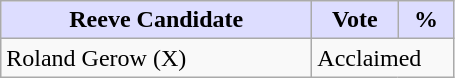<table class="wikitable">
<tr>
<th style="background:#ddf; width:200px;">Reeve Candidate </th>
<th style="background:#ddf; width:50px;">Vote</th>
<th style="background:#ddf; width:30px;">%</th>
</tr>
<tr>
<td>Roland Gerow (X)</td>
<td colspan="2">Acclaimed</td>
</tr>
</table>
